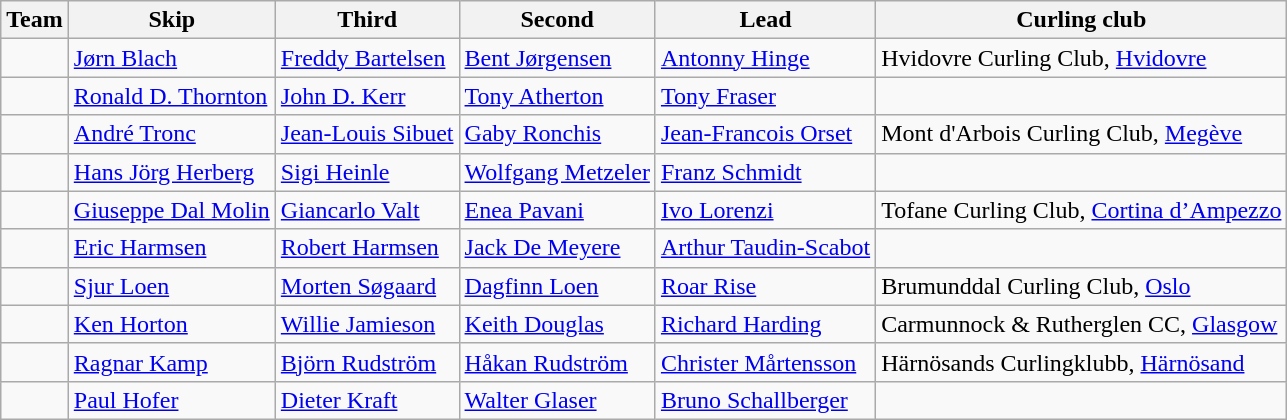<table class="wikitable">
<tr>
<th>Team</th>
<th>Skip</th>
<th>Third</th>
<th>Second</th>
<th>Lead</th>
<th>Curling club</th>
</tr>
<tr>
<td></td>
<td><a href='#'>Jørn Blach</a></td>
<td><a href='#'>Freddy Bartelsen</a></td>
<td><a href='#'>Bent Jørgensen</a></td>
<td><a href='#'>Antonny Hinge</a></td>
<td>Hvidovre Curling Club, <a href='#'>Hvidovre</a></td>
</tr>
<tr>
<td></td>
<td><a href='#'>Ronald D. Thornton</a></td>
<td><a href='#'>John D. Kerr</a></td>
<td><a href='#'>Tony Atherton</a></td>
<td><a href='#'>Tony Fraser</a></td>
<td></td>
</tr>
<tr>
<td></td>
<td><a href='#'>André Tronc</a></td>
<td><a href='#'>Jean-Louis Sibuet</a></td>
<td><a href='#'>Gaby Ronchis</a></td>
<td><a href='#'>Jean-Francois Orset</a></td>
<td>Mont d'Arbois Curling Club, <a href='#'>Megève</a></td>
</tr>
<tr>
<td></td>
<td><a href='#'>Hans Jörg Herberg</a></td>
<td><a href='#'>Sigi Heinle</a></td>
<td><a href='#'>Wolfgang Metzeler</a></td>
<td><a href='#'>Franz Schmidt</a></td>
<td></td>
</tr>
<tr>
<td></td>
<td><a href='#'>Giuseppe Dal Molin</a></td>
<td><a href='#'>Giancarlo Valt</a></td>
<td><a href='#'>Enea Pavani</a></td>
<td><a href='#'>Ivo Lorenzi</a></td>
<td>Tofane Curling Club, <a href='#'>Cortina d’Ampezzo</a></td>
</tr>
<tr>
<td></td>
<td><a href='#'>Eric Harmsen</a></td>
<td><a href='#'>Robert Harmsen</a></td>
<td><a href='#'>Jack De Meyere</a></td>
<td><a href='#'>Arthur Taudin-Scabot</a></td>
<td></td>
</tr>
<tr>
<td></td>
<td><a href='#'>Sjur Loen</a></td>
<td><a href='#'>Morten Søgaard</a></td>
<td><a href='#'>Dagfinn Loen</a></td>
<td><a href='#'>Roar Rise</a></td>
<td>Brumunddal Curling Club, <a href='#'>Oslo</a></td>
</tr>
<tr>
<td></td>
<td><a href='#'>Ken Horton</a></td>
<td><a href='#'>Willie Jamieson</a></td>
<td><a href='#'>Keith Douglas</a></td>
<td><a href='#'>Richard Harding</a></td>
<td>Carmunnock & Rutherglen CC, <a href='#'>Glasgow</a></td>
</tr>
<tr>
<td></td>
<td><a href='#'>Ragnar Kamp</a></td>
<td><a href='#'>Björn Rudström</a></td>
<td><a href='#'>Håkan Rudström</a></td>
<td><a href='#'>Christer Mårtensson</a></td>
<td>Härnösands Curlingklubb, <a href='#'>Härnösand</a></td>
</tr>
<tr>
<td></td>
<td><a href='#'>Paul Hofer</a></td>
<td><a href='#'>Dieter Kraft</a></td>
<td><a href='#'>Walter Glaser</a></td>
<td><a href='#'>Bruno Schallberger</a></td>
<td></td>
</tr>
</table>
